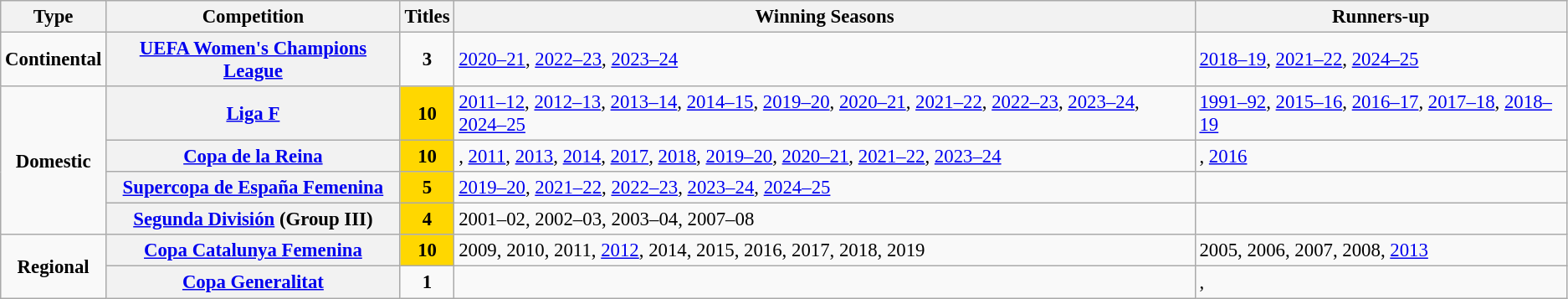<table class="wikitable plainrowheaders" style="font-size:95%; text-align:center;">
<tr>
<th style="width:5">Type</th>
<th style="width:5">Competition</th>
<th style="width:5">Titles</th>
<th style="width:5">Winning Seasons</th>
<th style="width:5">Runners-up</th>
</tr>
<tr>
<td><strong>Continental</strong></td>
<th scope=col><a href='#'>UEFA Women's Champions League</a></th>
<td align="center"><strong>3</strong></td>
<td align="left"><a href='#'>2020–21</a>, <a href='#'>2022–23</a>, <a href='#'>2023–24</a></td>
<td align="left"><a href='#'>2018–19</a>, <a href='#'>2021–22</a>, <a href='#'>2024–25</a></td>
</tr>
<tr>
<td rowspan="4"><strong>Domestic</strong></td>
<th scope=col><a href='#'>Liga F</a></th>
<td bgcolor="gold"><strong>10</strong></td>
<td align="left"><a href='#'>2011–12</a>, <a href='#'>2012–13</a>, <a href='#'>2013–14</a>, <a href='#'>2014–15</a>, <a href='#'>2019–20</a>, <a href='#'>2020–21</a>, <a href='#'>2021–22</a>, <a href='#'>2022–23</a>, <a href='#'>2023–24</a>, <a href='#'>2024–25</a></td>
<td align="left"><a href='#'>1991–92</a>, <a href='#'>2015–16</a>, <a href='#'>2016–17</a>, <a href='#'>2017–18</a>, <a href='#'>2018–19</a></td>
</tr>
<tr>
<th scope=col><a href='#'>Copa de la Reina</a></th>
<td bgcolor="gold"><strong>10</strong></td>
<td align="left">, <a href='#'>2011</a>, <a href='#'>2013</a>, <a href='#'>2014</a>, <a href='#'>2017</a>, <a href='#'>2018</a>, <a href='#'>2019–20</a>, <a href='#'>2020–21</a>, <a href='#'>2021–22</a>, <a href='#'>2023–24</a></td>
<td align="left">, <a href='#'>2016</a></td>
</tr>
<tr>
<th scope=col><a href='#'>Supercopa de España Femenina</a></th>
<td bgcolor="gold"><strong>5</strong></td>
<td align="left"><a href='#'>2019–20</a>, <a href='#'>2021–22</a>, <a href='#'>2022–23</a>, <a href='#'>2023–24</a>, <a href='#'>2024–25</a></td>
<td align="left"></td>
</tr>
<tr>
<th scope=col><a href='#'>Segunda División</a> (Group III)</th>
<td bgcolor="gold"><strong>4</strong></td>
<td align="left">2001–02, 2002–03, 2003–04, 2007–08</td>
<td></td>
</tr>
<tr>
<td rowspan="2"><strong>Regional</strong></td>
<th scope=col><a href='#'>Copa Catalunya Femenina</a></th>
<td bgcolor="gold"><strong>10</strong></td>
<td align="left">2009, 2010, 2011, <a href='#'>2012</a>, 2014, 2015, 2016, 2017, 2018, 2019</td>
<td align="left">2005, 2006, 2007, 2008, <a href='#'>2013</a></td>
</tr>
<tr>
<th scope=col><a href='#'>Copa Generalitat</a></th>
<td align="center"><strong>1</strong></td>
<td align="left"></td>
<td align="left">, </td>
</tr>
</table>
